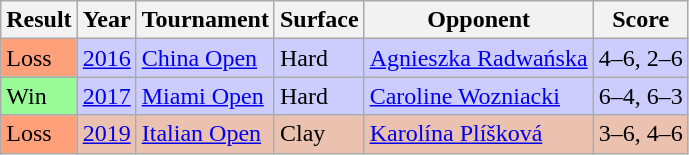<table class="sortable wikitable">
<tr>
<th>Result</th>
<th>Year</th>
<th>Tournament</th>
<th>Surface</th>
<th>Opponent</th>
<th class="unsortable">Score</th>
</tr>
<tr bgcolor=CCCCFF>
<td bgcolor=FFA07A>Loss</td>
<td><a href='#'>2016</a></td>
<td><a href='#'>China Open</a></td>
<td>Hard</td>
<td> <a href='#'>Agnieszka Radwańska</a></td>
<td>4–6, 2–6</td>
</tr>
<tr bgcolor=CCCCFF>
<td bgcolor=98FB98>Win</td>
<td><a href='#'>2017</a></td>
<td><a href='#'>Miami Open</a></td>
<td>Hard</td>
<td> <a href='#'>Caroline Wozniacki</a></td>
<td>6–4, 6–3</td>
</tr>
<tr bgcolor=EBC2AF>
<td bgcolor=FFA07A>Loss</td>
<td><a href='#'>2019</a></td>
<td><a href='#'>Italian Open</a></td>
<td>Clay</td>
<td> <a href='#'>Karolína Plíšková</a></td>
<td>3–6, 4–6</td>
</tr>
</table>
